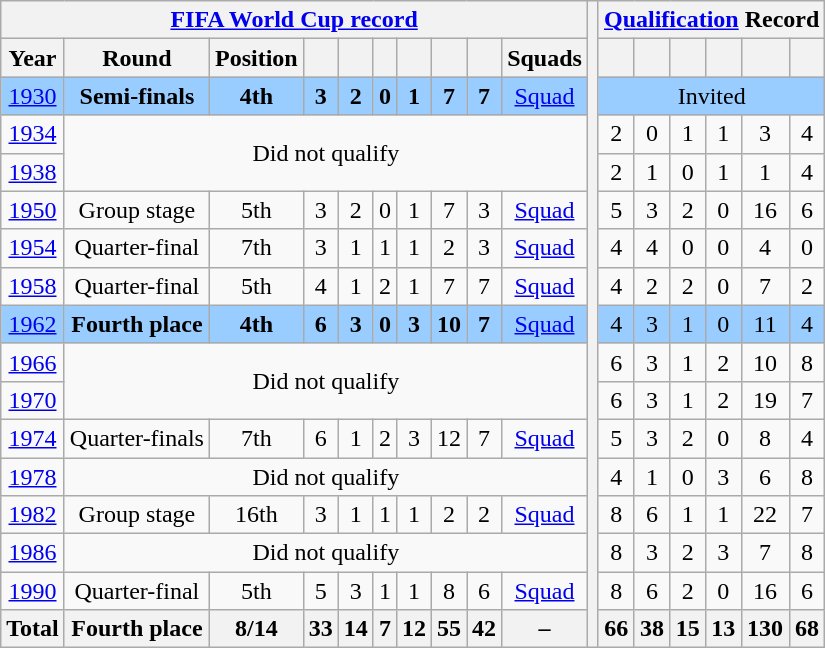<table class="wikitable" style="text-align: center;">
<tr>
<th colspan=10><a href='#'>FIFA World Cup record</a></th>
<th rowspan=17></th>
<th colspan=6><a href='#'>Qualification</a> Record</th>
</tr>
<tr>
<th>Year</th>
<th>Round</th>
<th>Position</th>
<th></th>
<th></th>
<th></th>
<th></th>
<th></th>
<th></th>
<th>Squads</th>
<th></th>
<th></th>
<th></th>
<th></th>
<th></th>
<th></th>
</tr>
<tr style="background:#9acdff">
<td> <a href='#'>1930</a></td>
<td><strong>Semi-finals</strong></td>
<td><strong>4th</strong></td>
<td><strong>3</strong></td>
<td><strong>2</strong></td>
<td><strong>0</strong></td>
<td><strong>1</strong></td>
<td><strong>7</strong></td>
<td><strong>7</strong></td>
<td><a href='#'>Squad</a></td>
<td colspan="6">Invited</td>
</tr>
<tr>
<td> <a href='#'>1934</a></td>
<td rowspan=2 colspan=9>Did not qualify</td>
<td>2</td>
<td>0</td>
<td>1</td>
<td>1</td>
<td>3</td>
<td>4</td>
</tr>
<tr>
<td> <a href='#'>1938</a></td>
<td>2</td>
<td>1</td>
<td>0</td>
<td>1</td>
<td>1</td>
<td>4</td>
</tr>
<tr>
<td> <a href='#'>1950</a></td>
<td>Group stage</td>
<td>5th</td>
<td>3</td>
<td>2</td>
<td>0</td>
<td>1</td>
<td>7</td>
<td>3</td>
<td><a href='#'>Squad</a></td>
<td>5</td>
<td>3</td>
<td>2</td>
<td>0</td>
<td>16</td>
<td>6</td>
</tr>
<tr>
<td> <a href='#'>1954</a></td>
<td>Quarter-final</td>
<td>7th</td>
<td>3</td>
<td>1</td>
<td>1</td>
<td>1</td>
<td>2</td>
<td>3</td>
<td><a href='#'>Squad</a></td>
<td>4</td>
<td>4</td>
<td>0</td>
<td>0</td>
<td>4</td>
<td>0</td>
</tr>
<tr>
<td> <a href='#'>1958</a></td>
<td>Quarter-final</td>
<td>5th</td>
<td>4</td>
<td>1</td>
<td>2</td>
<td>1</td>
<td>7</td>
<td>7</td>
<td><a href='#'>Squad</a></td>
<td>4</td>
<td>2</td>
<td>2</td>
<td>0</td>
<td>7</td>
<td>2</td>
</tr>
<tr style="background:#9acdff">
<td> <a href='#'>1962</a></td>
<td><strong>Fourth place</strong></td>
<td><strong>4th</strong></td>
<td><strong>6</strong></td>
<td><strong>3</strong></td>
<td><strong>0</strong></td>
<td><strong>3</strong></td>
<td><strong>10</strong></td>
<td><strong>7</strong></td>
<td><a href='#'>Squad</a></td>
<td>4</td>
<td>3</td>
<td>1</td>
<td>0</td>
<td>11</td>
<td>4</td>
</tr>
<tr>
<td> <a href='#'>1966</a></td>
<td rowspan=2 colspan=9>Did not qualify</td>
<td>6</td>
<td>3</td>
<td>1</td>
<td>2</td>
<td>10</td>
<td>8</td>
</tr>
<tr>
<td> <a href='#'>1970</a></td>
<td>6</td>
<td>3</td>
<td>1</td>
<td>2</td>
<td>19</td>
<td>7</td>
</tr>
<tr>
<td> <a href='#'>1974</a></td>
<td>Quarter-finals</td>
<td>7th</td>
<td>6</td>
<td>1</td>
<td>2</td>
<td>3</td>
<td>12</td>
<td>7</td>
<td><a href='#'>Squad</a></td>
<td>5</td>
<td>3</td>
<td>2</td>
<td>0</td>
<td>8</td>
<td>4</td>
</tr>
<tr>
<td> <a href='#'>1978</a></td>
<td colspan=9>Did not qualify</td>
<td>4</td>
<td>1</td>
<td>0</td>
<td>3</td>
<td>6</td>
<td>8</td>
</tr>
<tr>
<td> <a href='#'>1982</a></td>
<td>Group stage</td>
<td>16th</td>
<td>3</td>
<td>1</td>
<td>1</td>
<td>1</td>
<td>2</td>
<td>2</td>
<td><a href='#'>Squad</a></td>
<td>8</td>
<td>6</td>
<td>1</td>
<td>1</td>
<td>22</td>
<td>7</td>
</tr>
<tr>
<td> <a href='#'>1986</a></td>
<td colspan=9>Did not qualify</td>
<td>8</td>
<td>3</td>
<td>2</td>
<td>3</td>
<td>7</td>
<td>8</td>
</tr>
<tr>
<td> <a href='#'>1990</a></td>
<td>Quarter-final</td>
<td>5th</td>
<td>5</td>
<td>3</td>
<td>1</td>
<td>1</td>
<td>8</td>
<td>6</td>
<td><a href='#'>Squad</a></td>
<td>8</td>
<td>6</td>
<td>2</td>
<td>0</td>
<td>16</td>
<td>6</td>
</tr>
<tr>
<th>Total</th>
<th>Fourth place</th>
<th>8/14</th>
<th>33</th>
<th>14</th>
<th>7</th>
<th>12</th>
<th>55</th>
<th>42</th>
<th>–</th>
<th>66</th>
<th>38</th>
<th>15</th>
<th>13</th>
<th>130</th>
<th>68</th>
</tr>
</table>
